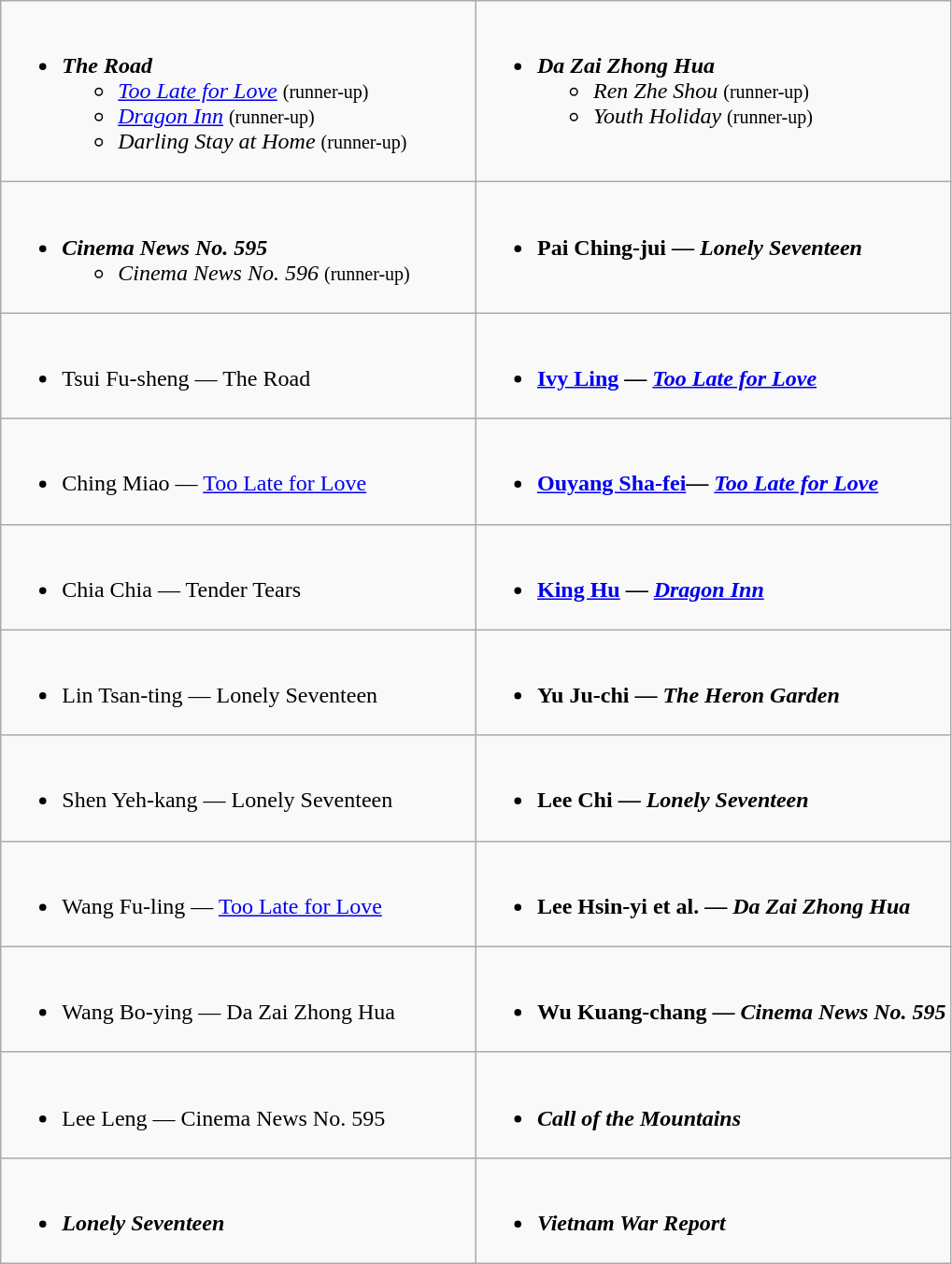<table class=wikitable>
<tr>
<td valign="top" width="50%"><br><ul><li><strong><em>The Road</em></strong><ul><li><em><a href='#'>Too Late for Love</a></em> <small>(runner-up)</small></li><li><em><a href='#'>Dragon Inn</a></em> <small>(runner-up)</small></li><li><em>Darling Stay at Home</em> <small>(runner-up)</small></li></ul></li></ul></td>
<td valign="top" width="50%"><br><ul><li><strong><em>Da Zai Zhong Hua</em></strong><ul><li><em>Ren Zhe Shou</em> <small>(runner-up)</small></li><li><em>Youth Holiday</em> <small>(runner-up)</small></li></ul></li></ul></td>
</tr>
<tr>
<td valign="top" width="50%"><br><ul><li><strong><em>Cinema News No. 595</em></strong><ul><li><em>Cinema News No. 596</em> <small>(runner-up)</small></li></ul></li></ul></td>
<td valign="top" width="50%"><br><ul><li><strong>Pai Ching-jui — <em>Lonely Seventeen<strong><em></li></ul></td>
</tr>
<tr>
<td valign="top" width="50%"><br><ul><li></strong>Tsui Fu-sheng — </em>The Road</em></strong></li></ul></td>
<td valign="top" width="50%"><br><ul><li><strong><a href='#'>Ivy Ling</a> — <em><a href='#'>Too Late for Love</a><strong><em></li></ul></td>
</tr>
<tr>
<td valign="top" width="50%"><br><ul><li></strong>Ching Miao — </em><a href='#'>Too Late for Love</a></em></strong></li></ul></td>
<td valign="top" width="50%"><br><ul><li><strong><a href='#'>Ouyang Sha-fei</a>— <em><a href='#'>Too Late for Love</a><strong><em></li></ul></td>
</tr>
<tr>
<td valign="top" width="50%"><br><ul><li></strong>Chia Chia  — </em>Tender Tears</em></strong></li></ul></td>
<td valign="top" width="50%"><br><ul><li><strong><a href='#'>King Hu</a> — <em><a href='#'>Dragon Inn</a><strong><em></li></ul></td>
</tr>
<tr>
<td valign="top" width="50%"><br><ul><li></strong>Lin Tsan-ting — </em>Lonely Seventeen</em></strong></li></ul></td>
<td valign="top" width="50%"><br><ul><li><strong>Yu Ju-chi — <em>The Heron Garden<strong><em></li></ul></td>
</tr>
<tr>
<td valign="top" width="50%"><br><ul><li></strong>Shen Yeh-kang — </em> Lonely Seventeen</em></strong></li></ul></td>
<td valign="top" width="50%"><br><ul><li><strong>Lee Chi — <em>Lonely Seventeen<strong><em></li></ul></td>
</tr>
<tr>
<td valign="top" width="50%"><br><ul><li></strong>Wang Fu-ling — </em><a href='#'>Too Late for Love</a></em></strong></li></ul></td>
<td valign="top" width="50%"><br><ul><li><strong>Lee Hsin-yi et al. — <em>Da Zai Zhong Hua<strong><em></li></ul></td>
</tr>
<tr>
<td valign="top" width="50%"><br><ul><li></strong>Wang Bo-ying — </em>Da Zai Zhong Hua</em></strong></li></ul></td>
<td valign="top" width="50%"><br><ul><li><strong>Wu Kuang-chang  — <em>Cinema News No. 595<strong><em></li></ul></td>
</tr>
<tr>
<td valign="top" width="50%"><br><ul><li></strong>Lee Leng — </em>Cinema News No. 595</em></strong></li></ul></td>
<td valign="top" width="50%"><br><ul><li><strong><em>Call of the Mountains</em></strong></li></ul></td>
</tr>
<tr>
<td valign="top" width="50%"><br><ul><li><strong><em>Lonely Seventeen</em></strong></li></ul></td>
<td valign="top" width="50%"><br><ul><li><strong><em>Vietnam War Report</em></strong></li></ul></td>
</tr>
</table>
